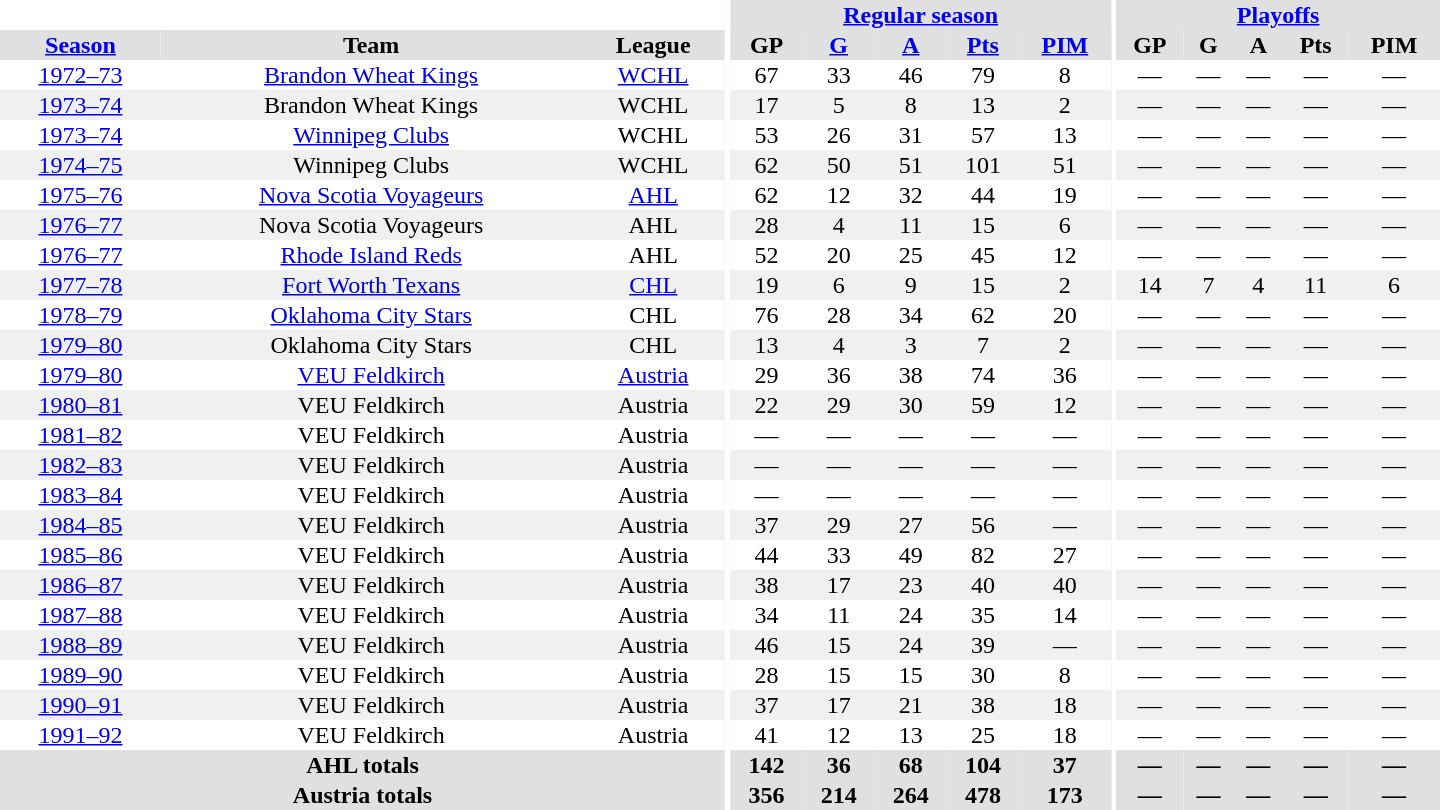<table border="0" cellpadding="1" cellspacing="0" style="text-align:center; width:60em">
<tr bgcolor="#e0e0e0">
<th colspan="3" bgcolor="#ffffff"></th>
<th rowspan="99" bgcolor="#ffffff"></th>
<th colspan="5"><a href='#'>Regular season</a></th>
<th rowspan="99" bgcolor="#ffffff"></th>
<th colspan="5"><a href='#'>Playoffs</a></th>
</tr>
<tr bgcolor="#e0e0e0">
<th><a href='#'>Season</a></th>
<th>Team</th>
<th>League</th>
<th>GP</th>
<th><a href='#'>G</a></th>
<th><a href='#'>A</a></th>
<th><a href='#'>Pts</a></th>
<th><a href='#'>PIM</a></th>
<th>GP</th>
<th>G</th>
<th>A</th>
<th>Pts</th>
<th>PIM</th>
</tr>
<tr>
<td><a href='#'>1972–73</a></td>
<td><a href='#'>Brandon Wheat Kings</a></td>
<td><a href='#'>WCHL</a></td>
<td>67</td>
<td>33</td>
<td>46</td>
<td>79</td>
<td>8</td>
<td>—</td>
<td>—</td>
<td>—</td>
<td>—</td>
<td>—</td>
</tr>
<tr bgcolor="#f0f0f0">
<td><a href='#'>1973–74</a></td>
<td>Brandon Wheat Kings</td>
<td>WCHL</td>
<td>17</td>
<td>5</td>
<td>8</td>
<td>13</td>
<td>2</td>
<td>—</td>
<td>—</td>
<td>—</td>
<td>—</td>
<td>—</td>
</tr>
<tr>
<td><a href='#'>1973–74</a></td>
<td><a href='#'>Winnipeg Clubs</a></td>
<td>WCHL</td>
<td>53</td>
<td>26</td>
<td>31</td>
<td>57</td>
<td>13</td>
<td>—</td>
<td>—</td>
<td>—</td>
<td>—</td>
<td>—</td>
</tr>
<tr bgcolor="#f0f0f0">
<td><a href='#'>1974–75</a></td>
<td>Winnipeg Clubs</td>
<td>WCHL</td>
<td>62</td>
<td>50</td>
<td>51</td>
<td>101</td>
<td>51</td>
<td>—</td>
<td>—</td>
<td>—</td>
<td>—</td>
<td>—</td>
</tr>
<tr>
<td><a href='#'>1975–76</a></td>
<td><a href='#'>Nova Scotia Voyageurs</a></td>
<td><a href='#'>AHL</a></td>
<td>62</td>
<td>12</td>
<td>32</td>
<td>44</td>
<td>19</td>
<td>—</td>
<td>—</td>
<td>—</td>
<td>—</td>
<td>—</td>
</tr>
<tr bgcolor="#f0f0f0">
<td><a href='#'>1976–77</a></td>
<td>Nova Scotia Voyageurs</td>
<td>AHL</td>
<td>28</td>
<td>4</td>
<td>11</td>
<td>15</td>
<td>6</td>
<td>—</td>
<td>—</td>
<td>—</td>
<td>—</td>
<td>—</td>
</tr>
<tr>
<td><a href='#'>1976–77</a></td>
<td><a href='#'>Rhode Island Reds</a></td>
<td>AHL</td>
<td>52</td>
<td>20</td>
<td>25</td>
<td>45</td>
<td>12</td>
<td>—</td>
<td>—</td>
<td>—</td>
<td>—</td>
<td>—</td>
</tr>
<tr bgcolor="#f0f0f0">
<td><a href='#'>1977–78</a></td>
<td><a href='#'>Fort Worth Texans</a></td>
<td><a href='#'>CHL</a></td>
<td>19</td>
<td>6</td>
<td>9</td>
<td>15</td>
<td>2</td>
<td>14</td>
<td>7</td>
<td>4</td>
<td>11</td>
<td>6</td>
</tr>
<tr>
<td><a href='#'>1978–79</a></td>
<td><a href='#'>Oklahoma City Stars</a></td>
<td>CHL</td>
<td>76</td>
<td>28</td>
<td>34</td>
<td>62</td>
<td>20</td>
<td>—</td>
<td>—</td>
<td>—</td>
<td>—</td>
<td>—</td>
</tr>
<tr bgcolor="#f0f0f0">
<td><a href='#'>1979–80</a></td>
<td>Oklahoma City Stars</td>
<td>CHL</td>
<td>13</td>
<td>4</td>
<td>3</td>
<td>7</td>
<td>2</td>
<td>—</td>
<td>—</td>
<td>—</td>
<td>—</td>
<td>—</td>
</tr>
<tr>
<td><a href='#'>1979–80</a></td>
<td><a href='#'>VEU Feldkirch</a></td>
<td><a href='#'>Austria</a></td>
<td>29</td>
<td>36</td>
<td>38</td>
<td>74</td>
<td>36</td>
<td>—</td>
<td>—</td>
<td>—</td>
<td>—</td>
<td>—</td>
</tr>
<tr bgcolor="#f0f0f0">
<td><a href='#'>1980–81</a></td>
<td>VEU Feldkirch</td>
<td>Austria</td>
<td>22</td>
<td>29</td>
<td>30</td>
<td>59</td>
<td>12</td>
<td>—</td>
<td>—</td>
<td>—</td>
<td>—</td>
<td>—</td>
</tr>
<tr>
<td><a href='#'>1981–82</a></td>
<td>VEU Feldkirch</td>
<td>Austria</td>
<td>—</td>
<td>—</td>
<td>—</td>
<td>—</td>
<td>—</td>
<td>—</td>
<td>—</td>
<td>—</td>
<td>—</td>
<td>—</td>
</tr>
<tr bgcolor="#f0f0f0">
<td><a href='#'>1982–83</a></td>
<td>VEU Feldkirch</td>
<td>Austria</td>
<td>—</td>
<td>—</td>
<td>—</td>
<td>—</td>
<td>—</td>
<td>—</td>
<td>—</td>
<td>—</td>
<td>—</td>
<td>—</td>
</tr>
<tr>
<td><a href='#'>1983–84</a></td>
<td>VEU Feldkirch</td>
<td>Austria</td>
<td>—</td>
<td>—</td>
<td>—</td>
<td>—</td>
<td>—</td>
<td>—</td>
<td>—</td>
<td>—</td>
<td>—</td>
<td>—</td>
</tr>
<tr bgcolor="#f0f0f0">
<td><a href='#'>1984–85</a></td>
<td>VEU Feldkirch</td>
<td>Austria</td>
<td>37</td>
<td>29</td>
<td>27</td>
<td>56</td>
<td>—</td>
<td>—</td>
<td>—</td>
<td>—</td>
<td>—</td>
<td>—</td>
</tr>
<tr>
<td><a href='#'>1985–86</a></td>
<td>VEU Feldkirch</td>
<td>Austria</td>
<td>44</td>
<td>33</td>
<td>49</td>
<td>82</td>
<td>27</td>
<td>—</td>
<td>—</td>
<td>—</td>
<td>—</td>
<td>—</td>
</tr>
<tr bgcolor="#f0f0f0">
<td><a href='#'>1986–87</a></td>
<td>VEU Feldkirch</td>
<td>Austria</td>
<td>38</td>
<td>17</td>
<td>23</td>
<td>40</td>
<td>40</td>
<td>—</td>
<td>—</td>
<td>—</td>
<td>—</td>
<td>—</td>
</tr>
<tr>
<td><a href='#'>1987–88</a></td>
<td>VEU Feldkirch</td>
<td>Austria</td>
<td>34</td>
<td>11</td>
<td>24</td>
<td>35</td>
<td>14</td>
<td>—</td>
<td>—</td>
<td>—</td>
<td>—</td>
<td>—</td>
</tr>
<tr bgcolor="#f0f0f0">
<td><a href='#'>1988–89</a></td>
<td>VEU Feldkirch</td>
<td>Austria</td>
<td>46</td>
<td>15</td>
<td>24</td>
<td>39</td>
<td>—</td>
<td>—</td>
<td>—</td>
<td>—</td>
<td>—</td>
<td>—</td>
</tr>
<tr>
<td><a href='#'>1989–90</a></td>
<td>VEU Feldkirch</td>
<td>Austria</td>
<td>28</td>
<td>15</td>
<td>15</td>
<td>30</td>
<td>8</td>
<td>—</td>
<td>—</td>
<td>—</td>
<td>—</td>
<td>—</td>
</tr>
<tr bgcolor="#f0f0f0">
<td><a href='#'>1990–91</a></td>
<td>VEU Feldkirch</td>
<td>Austria</td>
<td>37</td>
<td>17</td>
<td>21</td>
<td>38</td>
<td>18</td>
<td>—</td>
<td>—</td>
<td>—</td>
<td>—</td>
<td>—</td>
</tr>
<tr>
<td><a href='#'>1991–92</a></td>
<td>VEU Feldkirch</td>
<td>Austria</td>
<td>41</td>
<td>12</td>
<td>13</td>
<td>25</td>
<td>18</td>
<td>—</td>
<td>—</td>
<td>—</td>
<td>—</td>
<td>—</td>
</tr>
<tr>
</tr>
<tr ALIGN="center" bgcolor="#e0e0e0">
<th colspan="3">AHL totals</th>
<th ALIGN="center">142</th>
<th ALIGN="center">36</th>
<th ALIGN="center">68</th>
<th ALIGN="center">104</th>
<th ALIGN="center">37</th>
<th ALIGN="center">—</th>
<th ALIGN="center">—</th>
<th ALIGN="center">—</th>
<th ALIGN="center">—</th>
<th ALIGN="center">—</th>
</tr>
<tr>
</tr>
<tr ALIGN="center" bgcolor="#e0e0e0">
<th colspan="3">Austria totals</th>
<th ALIGN="center">356</th>
<th ALIGN="center">214</th>
<th ALIGN="center">264</th>
<th ALIGN="center">478</th>
<th ALIGN="center">173</th>
<th ALIGN="center">—</th>
<th ALIGN="center">—</th>
<th ALIGN="center">—</th>
<th ALIGN="center">—</th>
<th ALIGN="center">—</th>
</tr>
</table>
